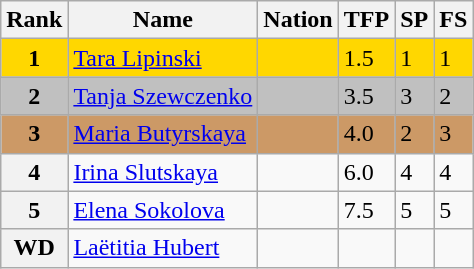<table class="wikitable">
<tr>
<th>Rank</th>
<th>Name</th>
<th>Nation</th>
<th>TFP</th>
<th>SP</th>
<th>FS</th>
</tr>
<tr bgcolor="gold">
<td align="center"><strong>1</strong></td>
<td><a href='#'>Tara Lipinski</a></td>
<td></td>
<td>1.5</td>
<td>1</td>
<td>1</td>
</tr>
<tr bgcolor="silver">
<td align="center"><strong>2</strong></td>
<td><a href='#'>Tanja Szewczenko</a></td>
<td></td>
<td>3.5</td>
<td>3</td>
<td>2</td>
</tr>
<tr bgcolor="cc9966">
<td align="center"><strong>3</strong></td>
<td><a href='#'>Maria Butyrskaya</a></td>
<td></td>
<td>4.0</td>
<td>2</td>
<td>3</td>
</tr>
<tr>
<th>4</th>
<td><a href='#'>Irina Slutskaya</a></td>
<td></td>
<td>6.0</td>
<td>4</td>
<td>4</td>
</tr>
<tr>
<th>5</th>
<td><a href='#'>Elena Sokolova</a></td>
<td></td>
<td>7.5</td>
<td>5</td>
<td>5</td>
</tr>
<tr>
<th>WD</th>
<td><a href='#'>Laëtitia Hubert</a></td>
<td></td>
<td></td>
<td></td>
<td></td>
</tr>
</table>
